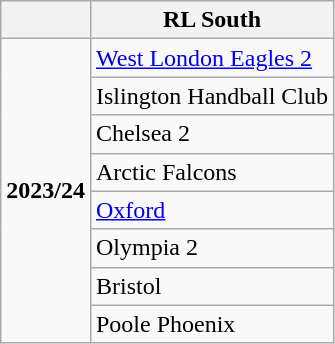<table class="wikitable">
<tr>
<th></th>
<th>RL South</th>
</tr>
<tr>
<td rowspan="8"><strong>2023/24</strong></td>
<td><a href='#'>West London Eagles 2</a></td>
</tr>
<tr>
<td>Islington Handball Club</td>
</tr>
<tr>
<td>Chelsea 2</td>
</tr>
<tr>
<td>Arctic Falcons</td>
</tr>
<tr>
<td><a href='#'>Oxford</a></td>
</tr>
<tr>
<td>Olympia 2</td>
</tr>
<tr>
<td>Bristol</td>
</tr>
<tr>
<td>Poole Phoenix</td>
</tr>
</table>
